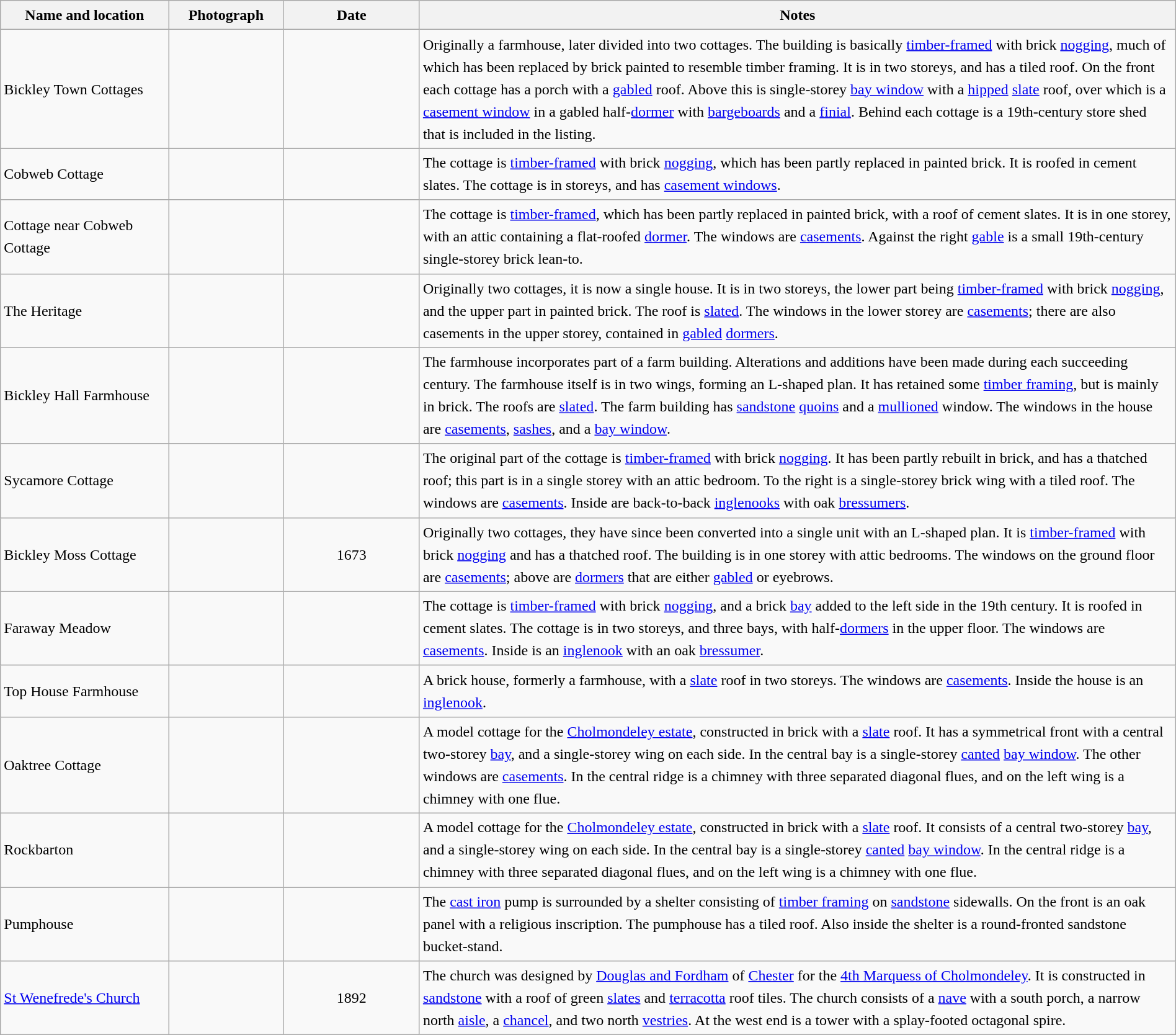<table class="wikitable sortable plainrowheaders" style="width:100%;border:0px;text-align:left;line-height:150%;">
<tr>
<th scope="col"  style="width:150px">Name and location</th>
<th scope="col"  style="width:100px" class="unsortable">Photograph</th>
<th scope="col"  style="width:120px">Date</th>
<th scope="col"  style="width:700px" class="unsortable">Notes</th>
</tr>
<tr>
<td>Bickley Town Cottages<br><small></small></td>
<td></td>
<td align="center"></td>
<td>Originally a farmhouse, later divided into two cottages.  The building is basically <a href='#'>timber-framed</a> with brick <a href='#'>nogging</a>, much of which has been replaced by brick painted to resemble timber framing.  It is in two storeys, and has a tiled roof.  On the front each cottage has a porch with a <a href='#'>gabled</a> roof.  Above this is single-storey <a href='#'>bay window</a> with a <a href='#'>hipped</a> <a href='#'>slate</a> roof, over which is a <a href='#'>casement window</a> in a gabled half-<a href='#'>dormer</a> with <a href='#'>bargeboards</a> and a <a href='#'>finial</a>.  Behind each cottage is a 19th-century store shed that is included in the listing.</td>
</tr>
<tr>
<td>Cobweb Cottage<br><small></small></td>
<td></td>
<td align="center"></td>
<td>The cottage is <a href='#'>timber-framed</a> with brick <a href='#'>nogging</a>, which has been partly replaced in painted brick.  It is roofed in cement slates.  The cottage is in  storeys, and has <a href='#'>casement windows</a>.</td>
</tr>
<tr>
<td>Cottage near Cobweb Cottage<br><small></small></td>
<td></td>
<td align="center"></td>
<td>The cottage is <a href='#'>timber-framed</a>, which has been partly replaced in painted brick, with a roof of cement slates.  It is in one storey, with an attic containing a flat-roofed <a href='#'>dormer</a>.  The windows are <a href='#'>casements</a>.  Against the right <a href='#'>gable</a> is a small 19th-century single-storey brick lean-to.</td>
</tr>
<tr>
<td>The Heritage<br><small></small></td>
<td></td>
<td align="center"></td>
<td>Originally two cottages, it is now a single house.  It is in two storeys, the lower part being <a href='#'>timber-framed</a> with brick <a href='#'>nogging</a>, and the upper part in painted brick.  The roof is <a href='#'>slated</a>.  The windows in the lower storey are <a href='#'>casements</a>; there are also casements in the upper storey, contained in <a href='#'>gabled</a> <a href='#'>dormers</a>.</td>
</tr>
<tr>
<td>Bickley Hall Farmhouse<br><small></small></td>
<td></td>
<td align="center"></td>
<td>The farmhouse incorporates part of a farm building.  Alterations and additions have been made during each succeeding century.  The farmhouse itself is in two wings, forming an L-shaped plan.  It has retained some <a href='#'>timber framing</a>, but is mainly in brick.  The roofs are <a href='#'>slated</a>.  The farm building has <a href='#'>sandstone</a> <a href='#'>quoins</a> and a <a href='#'>mullioned</a> window.  The windows in the house are <a href='#'>casements</a>, <a href='#'>sashes</a>, and a <a href='#'>bay window</a>.</td>
</tr>
<tr>
<td>Sycamore Cottage<br><small></small></td>
<td></td>
<td align="center"></td>
<td>The original part of the cottage is <a href='#'>timber-framed</a> with brick <a href='#'>nogging</a>.  It has been partly rebuilt in brick, and has a thatched roof; this part is in a single storey with an attic bedroom.  To the right is a single-storey brick wing with a tiled roof.  The windows are <a href='#'>casements</a>.  Inside are back-to-back <a href='#'>inglenooks</a> with oak <a href='#'>bressumers</a>.</td>
</tr>
<tr>
<td>Bickley Moss Cottage<br><small></small></td>
<td></td>
<td align="center">1673</td>
<td>Originally two cottages, they have since been converted into a single unit with an L-shaped plan.  It is <a href='#'>timber-framed</a> with brick <a href='#'>nogging</a> and has a thatched roof.  The building is in one storey with attic bedrooms.  The windows on the ground floor are <a href='#'>casements</a>; above are <a href='#'>dormers</a> that are either <a href='#'>gabled</a> or eyebrows.</td>
</tr>
<tr>
<td>Faraway Meadow<br><small></small></td>
<td></td>
<td align="center"></td>
<td>The cottage is <a href='#'>timber-framed</a> with brick <a href='#'>nogging</a>, and a brick <a href='#'>bay</a> added to the left side in the 19th century.  It is roofed in cement slates.  The cottage is in two storeys, and three bays, with half-<a href='#'>dormers</a> in the upper floor.  The windows are <a href='#'>casements</a>.  Inside is an <a href='#'>inglenook</a> with an oak <a href='#'>bressumer</a>.</td>
</tr>
<tr>
<td>Top House Farmhouse<br><small></small></td>
<td></td>
<td align="center"></td>
<td>A brick house, formerly a farmhouse, with a <a href='#'>slate</a> roof in two storeys.  The windows are <a href='#'>casements</a>.  Inside the house is an <a href='#'>inglenook</a>.</td>
</tr>
<tr>
<td>Oaktree Cottage<br><small></small></td>
<td></td>
<td align="center"></td>
<td>A model cottage for the <a href='#'>Cholmondeley estate</a>, constructed in brick with a <a href='#'>slate</a> roof.  It has a symmetrical front with a central two-storey <a href='#'>bay</a>, and a single-storey wing on each side.  In the central bay is a single-storey <a href='#'>canted</a> <a href='#'>bay window</a>.  The other windows are <a href='#'>casements</a>.  In the central ridge is a chimney with three separated diagonal flues, and on the left wing is a chimney with one flue.</td>
</tr>
<tr>
<td>Rockbarton<br><small></small></td>
<td></td>
<td align="center"></td>
<td>A model cottage for the <a href='#'>Cholmondeley estate</a>, constructed in brick with a <a href='#'>slate</a> roof.  It consists of a central two-storey <a href='#'>bay</a>, and a single-storey wing on each side.  In the central bay is a single-storey <a href='#'>canted</a> <a href='#'>bay window</a>.  In the central ridge is a chimney with three separated diagonal flues, and on the left wing is a chimney with one flue.</td>
</tr>
<tr>
<td>Pumphouse<br><small></small></td>
<td></td>
<td align="center"></td>
<td>The <a href='#'>cast iron</a> pump is surrounded by a shelter consisting of <a href='#'>timber framing</a> on <a href='#'>sandstone</a> sidewalls.  On the front is an oak panel with a religious inscription. The pumphouse has a tiled roof. Also inside the shelter is a round-fronted sandstone bucket-stand.</td>
</tr>
<tr>
<td><a href='#'>St Wenefrede's Church</a><br><small></small></td>
<td></td>
<td align="center">1892</td>
<td>The church was designed by <a href='#'>Douglas and Fordham</a> of <a href='#'>Chester</a> for the <a href='#'>4th Marquess of Cholmondeley</a>.  It is constructed in <a href='#'>sandstone</a> with a roof of green <a href='#'>slates</a> and <a href='#'>terracotta</a> roof tiles.  The church consists of a <a href='#'>nave</a> with a south porch, a narrow north <a href='#'>aisle</a>, a <a href='#'>chancel</a>, and two north <a href='#'>vestries</a>.  At the west end is a tower with a splay-footed octagonal spire.</td>
</tr>
<tr>
</tr>
</table>
